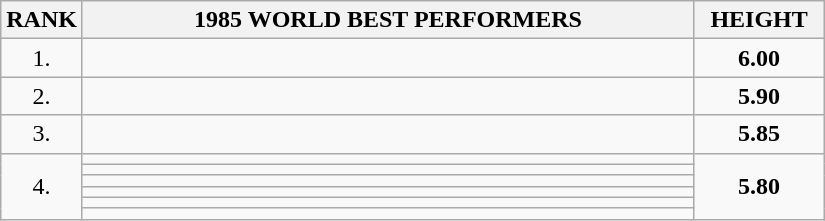<table class="wikitable sortable">
<tr>
<th>RANK</th>
<th align="center" style="width: 25em">1985 WORLD BEST PERFORMERS</th>
<th align="center" style="width: 5em">HEIGHT</th>
</tr>
<tr>
<td align="center">1.</td>
<td></td>
<td align="center"><strong>6.00</strong></td>
</tr>
<tr>
<td align="center">2.</td>
<td></td>
<td align="center"><strong>5.90</strong></td>
</tr>
<tr>
<td align="center">3.</td>
<td></td>
<td align="center"><strong>5.85</strong></td>
</tr>
<tr>
<td rowspan=6 align="center">4.</td>
<td></td>
<td rowspan=6 align="center"><strong>5.80</strong></td>
</tr>
<tr>
<td></td>
</tr>
<tr>
<td></td>
</tr>
<tr>
<td></td>
</tr>
<tr>
<td></td>
</tr>
<tr>
<td></td>
</tr>
</table>
